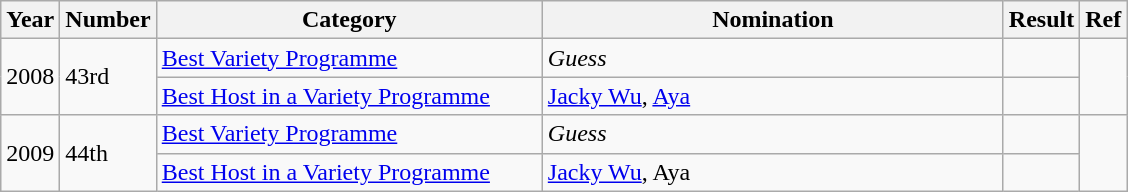<table class="wikitable">
<tr>
<th>Year</th>
<th>Number</th>
<th width="250">Category</th>
<th width="300">Nomination</th>
<th>Result</th>
<th>Ref</th>
</tr>
<tr>
<td rowspan="2">2008</td>
<td rowspan="2">43rd</td>
<td><a href='#'>Best Variety Programme</a></td>
<td><em>Guess</em></td>
<td></td>
<td rowspan="2" align="center"></td>
</tr>
<tr>
<td><a href='#'>Best Host in a Variety Programme</a></td>
<td><a href='#'>Jacky Wu</a>, <a href='#'>Aya</a></td>
<td></td>
</tr>
<tr>
<td rowspan="2">2009</td>
<td rowspan="2">44th</td>
<td><a href='#'>Best Variety Programme</a></td>
<td><em>Guess</em></td>
<td></td>
<td rowspan="2" align="center"></td>
</tr>
<tr>
<td><a href='#'>Best Host in a Variety Programme</a></td>
<td><a href='#'>Jacky Wu</a>, Aya</td>
<td></td>
</tr>
</table>
